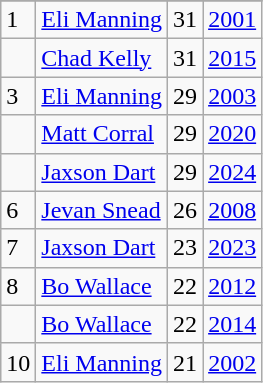<table class="wikitable">
<tr>
</tr>
<tr>
<td>1</td>
<td><a href='#'>Eli Manning</a></td>
<td>31</td>
<td><a href='#'>2001</a></td>
</tr>
<tr>
<td></td>
<td><a href='#'>Chad Kelly</a></td>
<td>31</td>
<td><a href='#'>2015</a></td>
</tr>
<tr>
<td>3</td>
<td><a href='#'>Eli Manning</a></td>
<td>29</td>
<td><a href='#'>2003</a></td>
</tr>
<tr>
<td></td>
<td><a href='#'>Matt Corral</a></td>
<td>29</td>
<td><a href='#'>2020</a></td>
</tr>
<tr>
<td></td>
<td><a href='#'>Jaxson Dart</a></td>
<td>29</td>
<td><a href='#'>2024</a></td>
</tr>
<tr>
<td>6</td>
<td><a href='#'>Jevan Snead</a></td>
<td>26</td>
<td><a href='#'>2008</a></td>
</tr>
<tr>
<td>7</td>
<td><a href='#'>Jaxson Dart</a></td>
<td>23</td>
<td><a href='#'>2023</a></td>
</tr>
<tr>
<td>8</td>
<td><a href='#'>Bo Wallace</a></td>
<td>22</td>
<td><a href='#'>2012</a></td>
</tr>
<tr>
<td></td>
<td><a href='#'>Bo Wallace</a></td>
<td>22</td>
<td><a href='#'>2014</a></td>
</tr>
<tr>
<td>10</td>
<td><a href='#'>Eli Manning</a></td>
<td>21</td>
<td><a href='#'>2002</a></td>
</tr>
</table>
